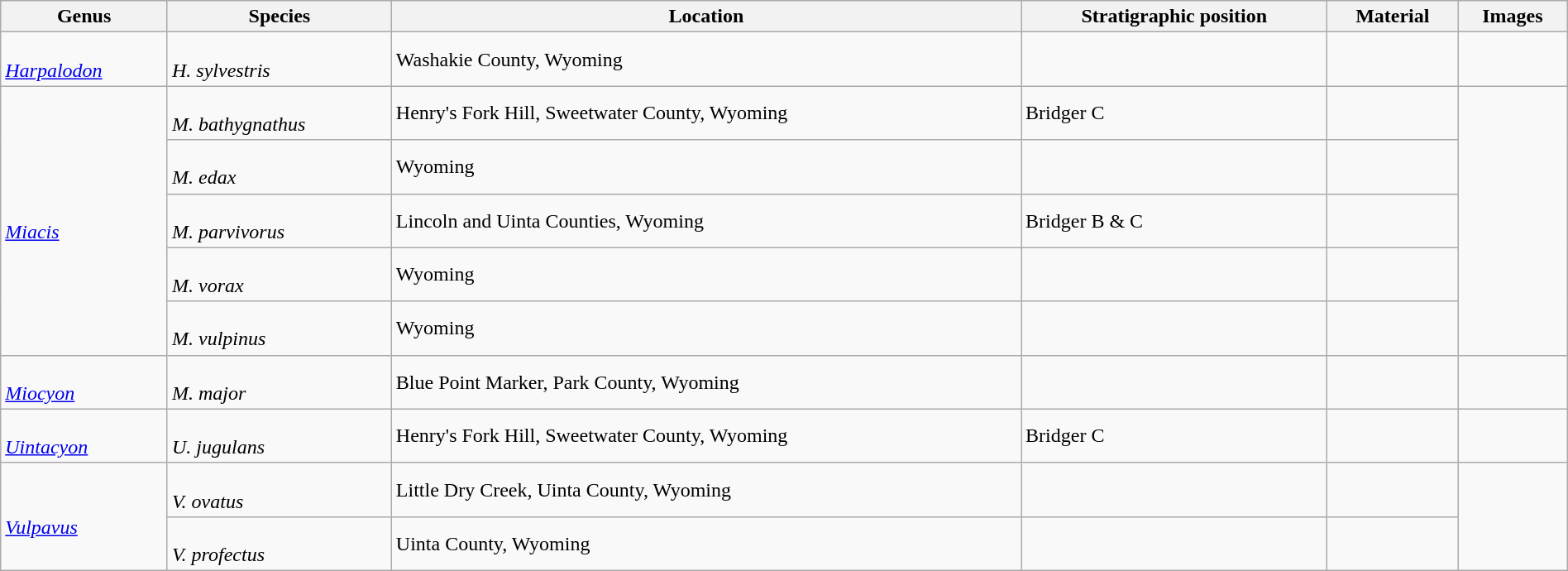<table class="wikitable sortable"  style="margin:auto; width:100%;">
<tr>
<th>Genus</th>
<th>Species</th>
<th>Location</th>
<th>Stratigraphic position</th>
<th>Material</th>
<th>Images</th>
</tr>
<tr>
<td rowspan=1><br><em><a href='#'>Harpalodon</a></em></td>
<td><br><em>H. sylvestris</em></td>
<td>Washakie County, Wyoming</td>
<td></td>
<td></td>
<td></td>
</tr>
<tr>
<td rowspan=5><br><em><a href='#'>Miacis</a></em></td>
<td><br><em>M. bathygnathus</em></td>
<td>Henry's Fork Hill, Sweetwater County, Wyoming</td>
<td>Bridger C</td>
<td></td>
<td rowspan=5></td>
</tr>
<tr>
<td><br><em>M. edax</em></td>
<td>Wyoming</td>
<td></td>
<td></td>
</tr>
<tr>
<td><br><em>M. parvivorus</em></td>
<td>Lincoln and Uinta Counties, Wyoming</td>
<td>Bridger B & C</td>
<td></td>
</tr>
<tr>
<td><br><em>M. vorax</em></td>
<td>Wyoming</td>
<td></td>
<td></td>
</tr>
<tr>
<td><br><em>M. vulpinus</em></td>
<td>Wyoming</td>
<td></td>
<td></td>
</tr>
<tr>
<td rowspan=1><br><em><a href='#'>Miocyon</a></em></td>
<td><br><em>M. major</em></td>
<td>Blue Point Marker, Park County, Wyoming</td>
<td></td>
<td></td>
<td></td>
</tr>
<tr>
<td rowspan=1><br><em><a href='#'>Uintacyon</a></em></td>
<td><br><em>U. jugulans</em></td>
<td>Henry's Fork Hill, Sweetwater County, Wyoming</td>
<td>Bridger C</td>
<td></td>
<td></td>
</tr>
<tr>
<td rowspan=2><br><em><a href='#'>Vulpavus</a></em></td>
<td><br><em>V. ovatus</em></td>
<td>Little Dry Creek, Uinta County, Wyoming</td>
<td></td>
<td></td>
<td rowspan=2></td>
</tr>
<tr>
<td><br><em>V. profectus</em></td>
<td>Uinta County, Wyoming</td>
<td></td>
<td></td>
</tr>
</table>
